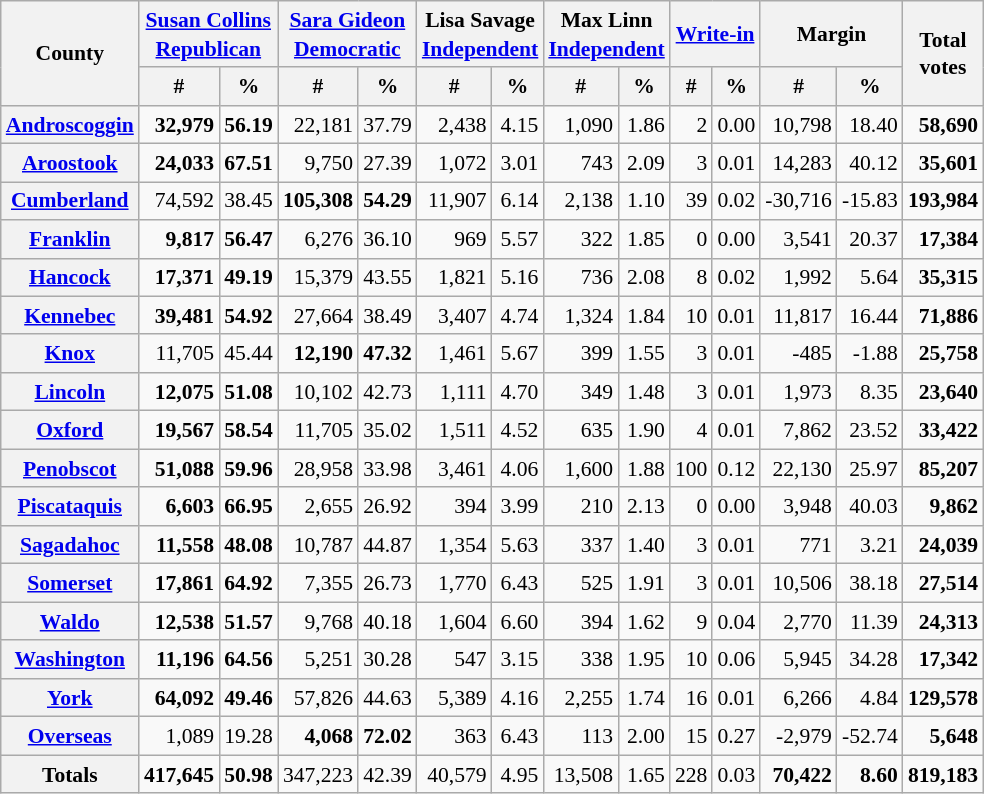<table class="wikitable sortable" style="text-align:right;font-size:90%;line-height:1.3">
<tr>
<th rowspan="2">County</th>
<th colspan="2"><a href='#'>Susan Collins</a><br><a href='#'>Republican</a></th>
<th colspan="2"><a href='#'>Sara Gideon</a><br><a href='#'>Democratic</a></th>
<th colspan="2">Lisa Savage<br><a href='#'>Independent</a></th>
<th colspan="2">Max Linn<br><a href='#'>Independent</a></th>
<th colspan="2"><a href='#'>Write-in</a></th>
<th colspan="2">Margin</th>
<th rowspan="2">Total<br>votes</th>
</tr>
<tr>
<th data-sort-type="number">#</th>
<th data-sort-type="number">%</th>
<th data-sort-type="number">#</th>
<th data-sort-type="number">%</th>
<th data-sort-type="number">#</th>
<th data-sort-type="number">%</th>
<th data-sort-type="number">#</th>
<th data-sort-type="number">%</th>
<th data-sort-type="number">#</th>
<th data-sort-type="number">%</th>
<th data-sort-type="number">#</th>
<th data-sort-type="number">%</th>
</tr>
<tr>
<th><a href='#'>Androscoggin</a></th>
<td><strong>32,979</strong></td>
<td><strong>56.19</strong></td>
<td>22,181</td>
<td>37.79</td>
<td>2,438</td>
<td>4.15</td>
<td>1,090</td>
<td>1.86</td>
<td>2</td>
<td>0.00</td>
<td>10,798</td>
<td>18.40</td>
<td><strong>58,690</strong></td>
</tr>
<tr>
<th><a href='#'>Aroostook</a></th>
<td><strong>24,033</strong></td>
<td><strong>67.51</strong></td>
<td>9,750</td>
<td>27.39</td>
<td>1,072</td>
<td>3.01</td>
<td>743</td>
<td>2.09</td>
<td>3</td>
<td>0.01</td>
<td>14,283</td>
<td>40.12</td>
<td><strong>35,601</strong></td>
</tr>
<tr>
<th><a href='#'>Cumberland</a></th>
<td>74,592</td>
<td>38.45</td>
<td><strong>105,308</strong></td>
<td><strong>54.29</strong></td>
<td>11,907</td>
<td>6.14</td>
<td>2,138</td>
<td>1.10</td>
<td>39</td>
<td>0.02</td>
<td>-30,716</td>
<td>-15.83</td>
<td><strong>193,984</strong></td>
</tr>
<tr>
<th><a href='#'>Franklin</a></th>
<td><strong>9,817</strong></td>
<td><strong>56.47</strong></td>
<td>6,276</td>
<td>36.10</td>
<td>969</td>
<td>5.57</td>
<td>322</td>
<td>1.85</td>
<td>0</td>
<td>0.00</td>
<td>3,541</td>
<td>20.37</td>
<td><strong>17,384</strong></td>
</tr>
<tr>
<th><a href='#'>Hancock</a></th>
<td><strong>17,371</strong></td>
<td><strong>49.19</strong></td>
<td>15,379</td>
<td>43.55</td>
<td>1,821</td>
<td>5.16</td>
<td>736</td>
<td>2.08</td>
<td>8</td>
<td>0.02</td>
<td>1,992</td>
<td>5.64</td>
<td><strong>35,315</strong></td>
</tr>
<tr>
<th><a href='#'>Kennebec</a></th>
<td><strong>39,481</strong></td>
<td><strong>54.92</strong></td>
<td>27,664</td>
<td>38.49</td>
<td>3,407</td>
<td>4.74</td>
<td>1,324</td>
<td>1.84</td>
<td>10</td>
<td>0.01</td>
<td>11,817</td>
<td>16.44</td>
<td><strong>71,886</strong></td>
</tr>
<tr>
<th><a href='#'>Knox</a></th>
<td>11,705</td>
<td>45.44</td>
<td><strong>12,190</strong></td>
<td><strong>47.32</strong></td>
<td>1,461</td>
<td>5.67</td>
<td>399</td>
<td>1.55</td>
<td>3</td>
<td>0.01</td>
<td>-485</td>
<td>-1.88</td>
<td><strong>25,758</strong></td>
</tr>
<tr>
<th><a href='#'>Lincoln</a></th>
<td><strong>12,075</strong></td>
<td><strong>51.08</strong></td>
<td>10,102</td>
<td>42.73</td>
<td>1,111</td>
<td>4.70</td>
<td>349</td>
<td>1.48</td>
<td>3</td>
<td>0.01</td>
<td>1,973</td>
<td>8.35</td>
<td><strong>23,640</strong></td>
</tr>
<tr>
<th><a href='#'>Oxford</a></th>
<td><strong>19,567</strong></td>
<td><strong>58.54</strong></td>
<td>11,705</td>
<td>35.02</td>
<td>1,511</td>
<td>4.52</td>
<td>635</td>
<td>1.90</td>
<td>4</td>
<td>0.01</td>
<td>7,862</td>
<td>23.52</td>
<td><strong>33,422</strong></td>
</tr>
<tr>
<th><a href='#'>Penobscot</a></th>
<td><strong>51,088</strong></td>
<td><strong>59.96</strong></td>
<td>28,958</td>
<td>33.98</td>
<td>3,461</td>
<td>4.06</td>
<td>1,600</td>
<td>1.88</td>
<td>100</td>
<td>0.12</td>
<td>22,130</td>
<td>25.97</td>
<td><strong>85,207</strong></td>
</tr>
<tr>
<th><a href='#'>Piscataquis</a></th>
<td><strong>6,603</strong></td>
<td><strong>66.95</strong></td>
<td>2,655</td>
<td>26.92</td>
<td>394</td>
<td>3.99</td>
<td>210</td>
<td>2.13</td>
<td>0</td>
<td>0.00</td>
<td>3,948</td>
<td>40.03</td>
<td><strong>9,862</strong></td>
</tr>
<tr>
<th><a href='#'>Sagadahoc</a></th>
<td><strong>11,558</strong></td>
<td><strong>48.08</strong></td>
<td>10,787</td>
<td>44.87</td>
<td>1,354</td>
<td>5.63</td>
<td>337</td>
<td>1.40</td>
<td>3</td>
<td>0.01</td>
<td>771</td>
<td>3.21</td>
<td><strong>24,039</strong></td>
</tr>
<tr>
<th><a href='#'>Somerset</a></th>
<td><strong>17,861</strong></td>
<td><strong>64.92</strong></td>
<td>7,355</td>
<td>26.73</td>
<td>1,770</td>
<td>6.43</td>
<td>525</td>
<td>1.91</td>
<td>3</td>
<td>0.01</td>
<td>10,506</td>
<td>38.18</td>
<td><strong>27,514</strong></td>
</tr>
<tr>
<th><a href='#'>Waldo</a></th>
<td><strong>12,538</strong></td>
<td><strong>51.57</strong></td>
<td>9,768</td>
<td>40.18</td>
<td>1,604</td>
<td>6.60</td>
<td>394</td>
<td>1.62</td>
<td>9</td>
<td>0.04</td>
<td>2,770</td>
<td>11.39</td>
<td><strong>24,313</strong></td>
</tr>
<tr>
<th><a href='#'>Washington</a></th>
<td><strong>11,196</strong></td>
<td><strong>64.56</strong></td>
<td>5,251</td>
<td>30.28</td>
<td>547</td>
<td>3.15</td>
<td>338</td>
<td>1.95</td>
<td>10</td>
<td>0.06</td>
<td>5,945</td>
<td>34.28</td>
<td><strong>17,342</strong></td>
</tr>
<tr>
<th><a href='#'>York</a></th>
<td><strong>64,092</strong></td>
<td><strong>49.46</strong></td>
<td>57,826</td>
<td>44.63</td>
<td>5,389</td>
<td>4.16</td>
<td>2,255</td>
<td>1.74</td>
<td>16</td>
<td>0.01</td>
<td>6,266</td>
<td>4.84</td>
<td><strong>129,578</strong></td>
</tr>
<tr>
<th><a href='#'>Overseas</a></th>
<td>1,089</td>
<td>19.28</td>
<td><strong>4,068</strong></td>
<td><strong>72.02</strong></td>
<td>363</td>
<td>6.43</td>
<td>113</td>
<td>2.00</td>
<td>15</td>
<td>0.27</td>
<td>-2,979</td>
<td>-52.74</td>
<td><strong>5,648</strong></td>
</tr>
<tr class=sortbottom>
<th>Totals</th>
<td><strong>417,645</strong></td>
<td><strong>50.98</strong></td>
<td>347,223</td>
<td>42.39</td>
<td>40,579</td>
<td>4.95</td>
<td>13,508</td>
<td>1.65</td>
<td>228</td>
<td>0.03</td>
<td><strong>70,422</strong></td>
<td><strong>8.60</strong></td>
<td><strong>819,183</strong></td>
</tr>
</table>
